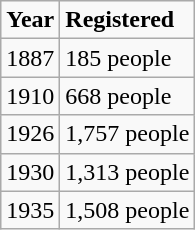<table class="wikitable">
<tr>
<td><strong>Year</strong></td>
<td><strong>Registered</strong></td>
</tr>
<tr>
<td>1887</td>
<td>185 people</td>
</tr>
<tr>
<td>1910</td>
<td>668 people</td>
</tr>
<tr>
<td>1926</td>
<td>1,757 people</td>
</tr>
<tr>
<td>1930</td>
<td>1,313 people</td>
</tr>
<tr>
<td>1935</td>
<td>1,508 people</td>
</tr>
</table>
